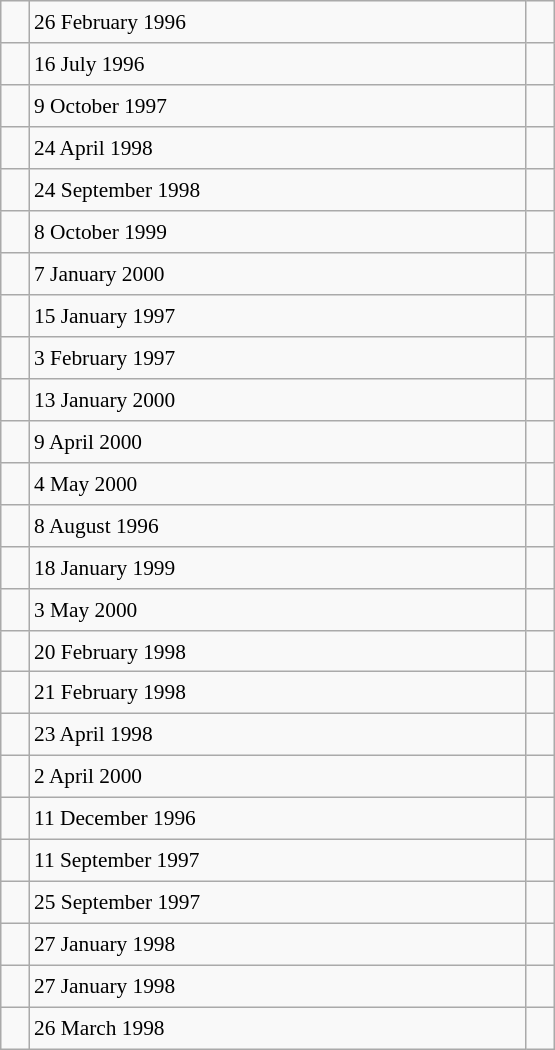<table class="wikitable" style="font-size: 89%; float: left; width: 26em; margin-right: 1em; height: 700px">
<tr>
<td></td>
<td>26 February 1996</td>
<td></td>
</tr>
<tr>
<td></td>
<td>16 July 1996</td>
<td></td>
</tr>
<tr>
<td></td>
<td>9 October 1997</td>
<td></td>
</tr>
<tr>
<td></td>
<td>24 April 1998</td>
<td></td>
</tr>
<tr>
<td></td>
<td>24 September 1998</td>
<td></td>
</tr>
<tr>
<td></td>
<td>8 October 1999</td>
<td></td>
</tr>
<tr>
<td></td>
<td>7 January 2000</td>
<td></td>
</tr>
<tr>
<td></td>
<td>15 January 1997</td>
<td></td>
</tr>
<tr>
<td></td>
<td>3 February 1997</td>
<td></td>
</tr>
<tr>
<td></td>
<td>13 January 2000</td>
<td></td>
</tr>
<tr>
<td></td>
<td>9 April 2000</td>
<td></td>
</tr>
<tr>
<td></td>
<td>4 May 2000</td>
<td></td>
</tr>
<tr>
<td></td>
<td>8 August 1996</td>
<td></td>
</tr>
<tr>
<td></td>
<td>18 January 1999</td>
<td></td>
</tr>
<tr>
<td></td>
<td>3 May 2000</td>
<td></td>
</tr>
<tr>
<td></td>
<td>20 February 1998</td>
<td></td>
</tr>
<tr>
<td></td>
<td>21 February 1998</td>
<td></td>
</tr>
<tr>
<td></td>
<td>23 April 1998</td>
<td></td>
</tr>
<tr>
<td></td>
<td>2 April 2000</td>
<td></td>
</tr>
<tr>
<td></td>
<td>11 December 1996</td>
<td></td>
</tr>
<tr>
<td></td>
<td>11 September 1997</td>
<td></td>
</tr>
<tr>
<td></td>
<td>25 September 1997</td>
<td></td>
</tr>
<tr>
<td></td>
<td>27 January 1998</td>
<td></td>
</tr>
<tr>
<td></td>
<td>27 January 1998</td>
<td></td>
</tr>
<tr>
<td></td>
<td>26 March 1998</td>
<td></td>
</tr>
</table>
